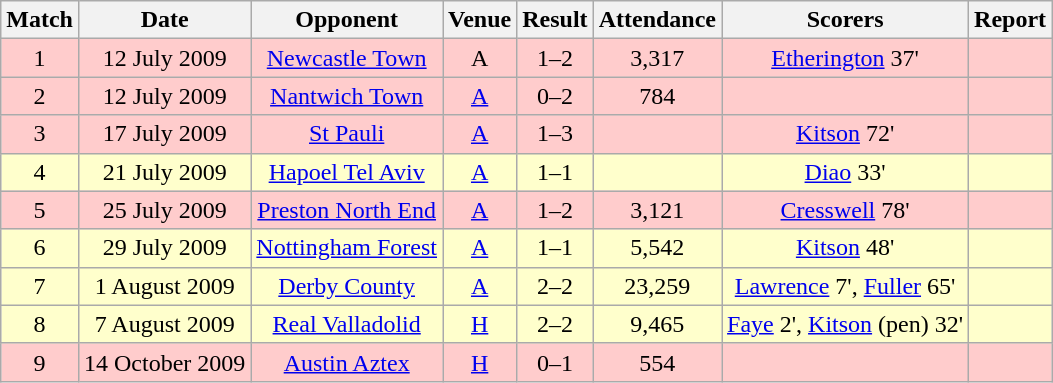<table class="wikitable" style="font-size:100%; text-align:center">
<tr>
<th>Match</th>
<th>Date</th>
<th>Opponent</th>
<th>Venue</th>
<th>Result</th>
<th>Attendance</th>
<th>Scorers</th>
<th>Report</th>
</tr>
<tr style="background:#FFCCCC;">
<td>1</td>
<td>12 July 2009</td>
<td><a href='#'>Newcastle Town</a></td>
<td>A</td>
<td>1–2</td>
<td>3,317</td>
<td><a href='#'>Etherington</a> 37'</td>
<td></td>
</tr>
<tr style="background:#FFCCCC;">
<td>2</td>
<td>12 July 2009</td>
<td><a href='#'>Nantwich Town</a></td>
<td><a href='#'>A</a></td>
<td>0–2</td>
<td>784</td>
<td></td>
<td></td>
</tr>
<tr style="background:#FFCCCC;">
<td>3</td>
<td>17 July 2009</td>
<td><a href='#'>St Pauli</a></td>
<td><a href='#'>A</a></td>
<td>1–3</td>
<td></td>
<td><a href='#'>Kitson</a> 72'</td>
<td></td>
</tr>
<tr style="background-color: #FFFFCC;">
<td>4</td>
<td>21 July 2009</td>
<td><a href='#'>Hapoel Tel Aviv</a></td>
<td><a href='#'>A</a></td>
<td>1–1</td>
<td></td>
<td><a href='#'>Diao</a> 33'</td>
<td></td>
</tr>
<tr style="background:#FFCCCC;">
<td>5</td>
<td>25 July 2009</td>
<td><a href='#'>Preston North End</a></td>
<td><a href='#'>A</a></td>
<td>1–2</td>
<td>3,121</td>
<td><a href='#'>Cresswell</a> 78'</td>
<td></td>
</tr>
<tr style="background-color: #FFFFCC;">
<td>6</td>
<td>29 July 2009</td>
<td><a href='#'>Nottingham Forest</a></td>
<td><a href='#'>A</a></td>
<td>1–1</td>
<td>5,542</td>
<td><a href='#'>Kitson</a> 48'</td>
<td></td>
</tr>
<tr style="background-color: #FFFFCC;">
<td>7</td>
<td>1 August 2009</td>
<td><a href='#'>Derby County</a></td>
<td><a href='#'>A</a></td>
<td>2–2</td>
<td>23,259</td>
<td><a href='#'>Lawrence</a> 7', <a href='#'>Fuller</a> 65'</td>
<td></td>
</tr>
<tr style="background-color: #FFFFCC;">
<td>8</td>
<td>7 August 2009</td>
<td><a href='#'>Real Valladolid</a></td>
<td><a href='#'>H</a></td>
<td>2–2</td>
<td>9,465</td>
<td><a href='#'>Faye</a> 2', <a href='#'>Kitson</a> (pen) 32'</td>
<td></td>
</tr>
<tr style="background-color: #FFCCCC;">
<td>9</td>
<td>14 October 2009</td>
<td><a href='#'>Austin Aztex</a></td>
<td><a href='#'>H</a></td>
<td>0–1</td>
<td>554</td>
<td></td>
<td></td>
</tr>
</table>
